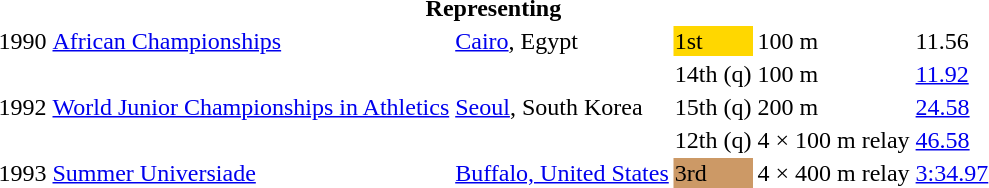<table>
<tr>
<th colspan="6">Representing </th>
</tr>
<tr>
<td>1990</td>
<td><a href='#'>African Championships</a></td>
<td><a href='#'>Cairo</a>, Egypt</td>
<td style="background:gold;">1st</td>
<td>100 m</td>
<td>11.56</td>
</tr>
<tr>
<td rowspan=3>1992</td>
<td rowspan=3><a href='#'>World Junior Championships in Athletics</a></td>
<td rowspan=3><a href='#'>Seoul</a>, South Korea</td>
<td>14th (q)</td>
<td>100 m</td>
<td><a href='#'>11.92</a></td>
</tr>
<tr>
<td>15th (q)</td>
<td>200 m</td>
<td><a href='#'>24.58</a></td>
</tr>
<tr>
<td>12th (q)</td>
<td>4 × 100 m relay</td>
<td><a href='#'>46.58</a></td>
</tr>
<tr>
<td>1993</td>
<td><a href='#'>Summer Universiade</a></td>
<td><a href='#'>Buffalo, United States</a></td>
<td style="background:#c96;">3rd</td>
<td>4 × 400 m relay</td>
<td><a href='#'>3:34.97</a></td>
</tr>
</table>
